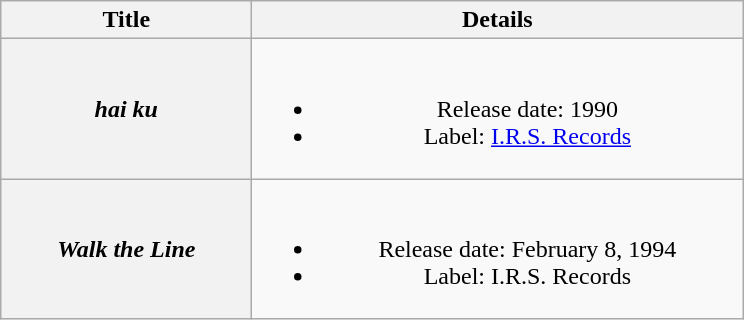<table class="wikitable plainrowheaders" style="text-align:center;">
<tr>
<th style="width:10em;">Title</th>
<th style="width:20em;">Details</th>
</tr>
<tr>
<th scope="row"><em>hai ku</em></th>
<td><br><ul><li>Release date: 1990</li><li>Label: <a href='#'>I.R.S. Records</a></li></ul></td>
</tr>
<tr>
<th scope="row"><em>Walk the Line</em></th>
<td><br><ul><li>Release date: February 8, 1994</li><li>Label: I.R.S. Records</li></ul></td>
</tr>
</table>
